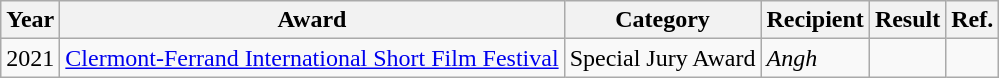<table class="wikitable">
<tr>
<th>Year</th>
<th>Award</th>
<th>Category</th>
<th>Recipient</th>
<th>Result</th>
<th>Ref.</th>
</tr>
<tr>
<td rowspan="1">2021</td>
<td rowspan="1"><a href='#'>Clermont-Ferrand International Short Film Festival</a></td>
<td>Special Jury Award</td>
<td><em>Angh</em></td>
<td></td>
<td></td>
</tr>
</table>
